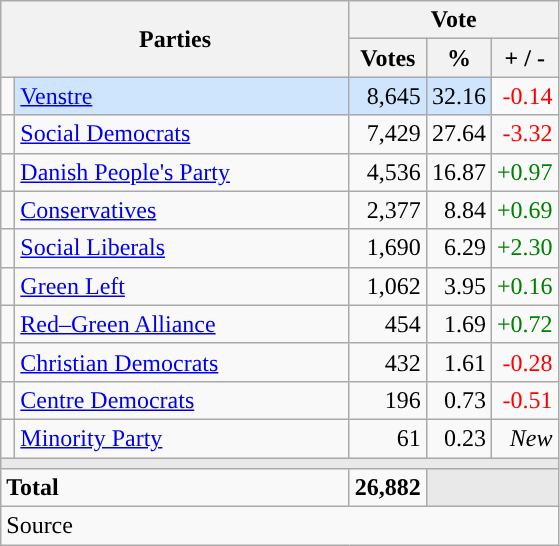<table class="wikitable" style="text-align:right;">
<tr>
<th style="text-align:centre;" rowspan="2" colspan="2" width="225">Parties</th>
<th colspan="3">Vote</th>
</tr>
<tr>
<th width="15">Votes</th>
<th width="15">%</th>
<th width="15">+ / -</th>
</tr>
<tr>
<td width="2" style="color:inherit;background:"></td>
<td bgcolor=#cfe5fe  align="left"><a href='#'>Venstre</a></td>
<td bgcolor=#cfe5fe>8,645</td>
<td bgcolor=#cfe5fe>32.16</td>
<td style=color:red;>-0.14</td>
</tr>
<tr>
<td width="2" style="color:inherit;background:"></td>
<td align="left"><a href='#'>Social Democrats</a></td>
<td>7,429</td>
<td>27.64</td>
<td style=color:red;>-3.32</td>
</tr>
<tr>
<td width="2" style="color:inherit;background:"></td>
<td align="left"><a href='#'>Danish People's Party</a></td>
<td>4,536</td>
<td>16.87</td>
<td style=color:green;>+0.97</td>
</tr>
<tr>
<td width="2" style="color:inherit;background:"></td>
<td align="left"><a href='#'>Conservatives</a></td>
<td>2,377</td>
<td>8.84</td>
<td style=color:green;>+0.69</td>
</tr>
<tr>
<td width="2" style="color:inherit;background:"></td>
<td align="left"><a href='#'>Social Liberals</a></td>
<td>1,690</td>
<td>6.29</td>
<td style=color:green;>+2.30</td>
</tr>
<tr>
<td width="2" style="color:inherit;background:"></td>
<td align="left"><a href='#'>Green Left</a></td>
<td>1,062</td>
<td>3.95</td>
<td style=color:green;>+0.16</td>
</tr>
<tr>
<td width="2" style="color:inherit;background:"></td>
<td align="left"><a href='#'>Red–Green Alliance</a></td>
<td>454</td>
<td>1.69</td>
<td style=color:green;>+0.72</td>
</tr>
<tr>
<td width="2" style="color:inherit;background:"></td>
<td align="left"><a href='#'>Christian Democrats</a></td>
<td>432</td>
<td>1.61</td>
<td style=color:red;>-0.28</td>
</tr>
<tr>
<td width="2" style="color:inherit;background:"></td>
<td align="left"><a href='#'>Centre Democrats</a></td>
<td>196</td>
<td>0.73</td>
<td style=color:red;>-0.51</td>
</tr>
<tr>
<td width="2" style="color:inherit;background:"></td>
<td align="left"><a href='#'>Minority Party</a></td>
<td>61</td>
<td>0.23</td>
<td><em>New</em></td>
</tr>
<tr>
<td colspan="7" bgcolor="#E9E9E9"></td>
</tr>
<tr>
<td align="left" colspan="2"><strong>Total</strong></td>
<td><strong>26,882</strong></td>
<td bgcolor="#E9E9E9" colspan="2"></td>
</tr>
<tr>
<td align="left" colspan="6">Source</td>
</tr>
</table>
